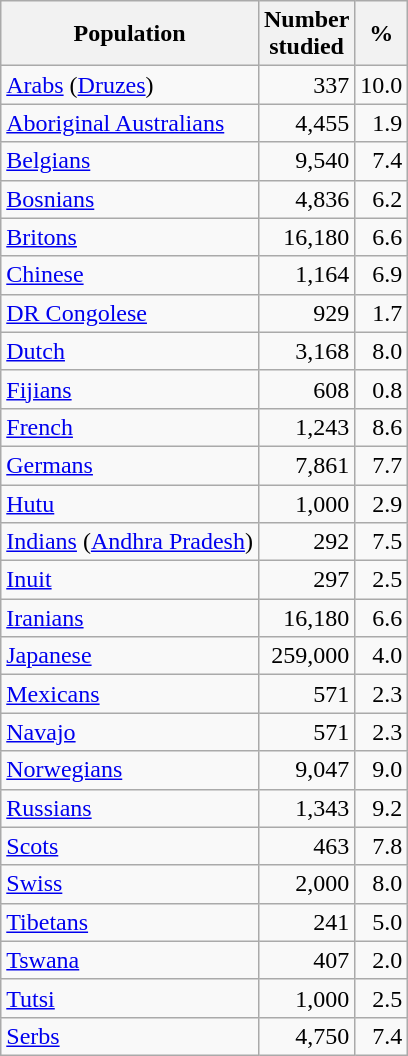<table class="wikitable sortable">
<tr>
<th>Population</th>
<th>Number<br>studied</th>
<th>%</th>
</tr>
<tr>
<td><a href='#'>Arabs</a> (<a href='#'>Druzes</a>)</td>
<td align="right">337</td>
<td align="right">10.0</td>
</tr>
<tr>
<td><a href='#'>Aboriginal Australians</a></td>
<td style="text-align:right;">4,455</td>
<td align="right">1.9</td>
</tr>
<tr>
<td><a href='#'>Belgians</a></td>
<td style="text-align:right;">9,540</td>
<td style="text-align:right;">7.4</td>
</tr>
<tr>
<td><a href='#'>Bosnians</a></td>
<td style="text-align:right;">4,836</td>
<td style="text-align:right;">6.2</td>
</tr>
<tr>
<td><a href='#'>Britons</a></td>
<td style="text-align:right;">16,180</td>
<td style="text-align:right;">6.6</td>
</tr>
<tr>
<td><a href='#'>Chinese</a></td>
<td style="text-align:right;">1,164</td>
<td style="text-align:right;">6.9</td>
</tr>
<tr>
<td><a href='#'>DR Congolese</a></td>
<td style="text-align:right;">929</td>
<td style="text-align:right;">1.7</td>
</tr>
<tr>
<td><a href='#'>Dutch</a></td>
<td align="right">3,168</td>
<td align="right">8.0</td>
</tr>
<tr>
<td><a href='#'>Fijians</a></td>
<td style="text-align:right;">608</td>
<td style="text-align:right;">0.8</td>
</tr>
<tr>
<td><a href='#'>French</a></td>
<td align="right">1,243</td>
<td align="right">8.6</td>
</tr>
<tr>
<td><a href='#'>Germans</a></td>
<td style="text-align:right;">7,861</td>
<td style="text-align:right;">7.7</td>
</tr>
<tr>
<td><a href='#'>Hutu</a></td>
<td style="text-align:right;">1,000</td>
<td style="text-align:right;">2.9</td>
</tr>
<tr>
<td><a href='#'>Indians</a> (<a href='#'>Andhra Pradesh</a>)</td>
<td style="text-align:right;">292</td>
<td style="text-align:right;">7.5</td>
</tr>
<tr>
<td><a href='#'>Inuit</a></td>
<td style="text-align:right;">297</td>
<td style="text-align:right;">2.5</td>
</tr>
<tr>
<td><a href='#'>Iranians</a></td>
<td style="text-align:right;">16,180</td>
<td style="text-align:right;">6.6</td>
</tr>
<tr>
<td><a href='#'>Japanese</a></td>
<td style="text-align:right;">259,000</td>
<td style="text-align:right;">4.0</td>
</tr>
<tr>
<td><a href='#'>Mexicans</a></td>
<td style="text-align:right;">571</td>
<td style="text-align:right;">2.3</td>
</tr>
<tr>
<td><a href='#'>Navajo</a></td>
<td style="text-align:right;">571</td>
<td style="text-align:right;">2.3</td>
</tr>
<tr>
<td><a href='#'>Norwegians</a></td>
<td style="text-align:right;">9,047</td>
<td style="text-align:right;">9.0</td>
</tr>
<tr>
<td><a href='#'>Russians</a></td>
<td align="right">1,343</td>
<td align="right">9.2</td>
</tr>
<tr>
<td><a href='#'>Scots</a></td>
<td align="right">463</td>
<td align="right">7.8</td>
</tr>
<tr>
<td><a href='#'>Swiss</a></td>
<td style="text-align:right;">2,000</td>
<td style="text-align:right;">8.0</td>
</tr>
<tr>
<td><a href='#'>Tibetans</a></td>
<td style="text-align:right;">241</td>
<td style="text-align:right;">5.0</td>
</tr>
<tr>
<td><a href='#'>Tswana</a></td>
<td style="text-align:right;">407</td>
<td style="text-align:right;">2.0</td>
</tr>
<tr>
<td><a href='#'>Tutsi</a></td>
<td style="text-align:right;">1,000</td>
<td style="text-align:right;">2.5</td>
</tr>
<tr>
<td><a href='#'>Serbs</a></td>
<td align="right">4,750</td>
<td align="right">7.4</td>
</tr>
</table>
